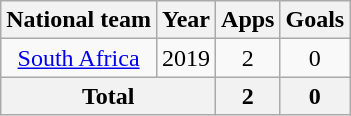<table class=wikitable style=text-align:center>
<tr>
<th>National team</th>
<th>Year</th>
<th>Apps</th>
<th>Goals</th>
</tr>
<tr>
<td rowspan="1"><a href='#'>South Africa</a></td>
<td>2019</td>
<td>2</td>
<td>0</td>
</tr>
<tr>
<th colspan="2">Total</th>
<th>2</th>
<th>0</th>
</tr>
</table>
